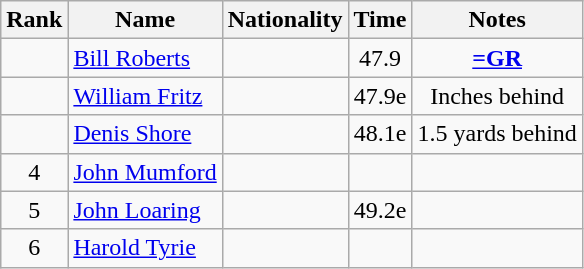<table class="wikitable sortable" style=" text-align:center">
<tr>
<th>Rank</th>
<th>Name</th>
<th>Nationality</th>
<th>Time</th>
<th>Notes</th>
</tr>
<tr>
<td></td>
<td align=left><a href='#'>Bill Roberts</a></td>
<td align=left></td>
<td>47.9</td>
<td><strong><a href='#'>=GR</a></strong></td>
</tr>
<tr>
<td></td>
<td align=left><a href='#'>William Fritz</a></td>
<td align=left></td>
<td>47.9e</td>
<td>Inches behind</td>
</tr>
<tr>
<td></td>
<td align=left><a href='#'>Denis Shore</a></td>
<td align=left></td>
<td>48.1e</td>
<td>1.5 yards behind</td>
</tr>
<tr>
<td>4</td>
<td align=left><a href='#'>John Mumford</a></td>
<td align=left></td>
<td></td>
<td></td>
</tr>
<tr>
<td>5</td>
<td align=left><a href='#'>John Loaring</a></td>
<td align=left></td>
<td>49.2e</td>
<td></td>
</tr>
<tr>
<td>6</td>
<td align=left><a href='#'>Harold Tyrie</a></td>
<td align=left></td>
<td></td>
<td></td>
</tr>
</table>
